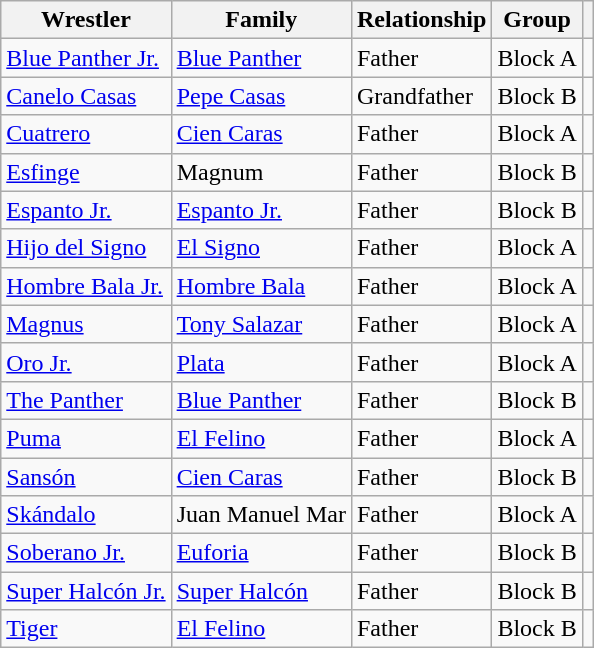<table class="wikitable" align="center">
<tr>
<th scope="col">Wrestler</th>
<th scope="col">Family</th>
<th scope="col">Relationship</th>
<th scope="col">Group</th>
<th class="unsortable" scope="col"></th>
</tr>
<tr>
<td><a href='#'>Blue Panther Jr.</a></td>
<td><a href='#'>Blue Panther</a></td>
<td>Father</td>
<td>Block A</td>
<td></td>
</tr>
<tr>
<td><a href='#'>Canelo Casas</a></td>
<td><a href='#'>Pepe Casas</a></td>
<td>Grandfather</td>
<td>Block B</td>
<td></td>
</tr>
<tr>
<td><a href='#'>Cuatrero</a></td>
<td><a href='#'>Cien Caras</a></td>
<td>Father</td>
<td>Block A</td>
<td></td>
</tr>
<tr>
<td><a href='#'>Esfinge</a></td>
<td>Magnum</td>
<td>Father</td>
<td>Block B</td>
<td></td>
</tr>
<tr>
<td><a href='#'>Espanto Jr.</a></td>
<td><a href='#'>Espanto Jr.</a></td>
<td>Father</td>
<td>Block B</td>
<td></td>
</tr>
<tr>
<td><a href='#'>Hijo del Signo</a></td>
<td><a href='#'>El Signo</a></td>
<td>Father</td>
<td>Block A</td>
<td></td>
</tr>
<tr>
<td><a href='#'>Hombre Bala Jr.</a></td>
<td><a href='#'>Hombre Bala</a></td>
<td>Father</td>
<td>Block A</td>
<td></td>
</tr>
<tr>
<td><a href='#'>Magnus</a></td>
<td><a href='#'>Tony Salazar</a></td>
<td>Father</td>
<td>Block A</td>
<td></td>
</tr>
<tr>
<td><a href='#'>Oro Jr.</a></td>
<td><a href='#'>Plata</a></td>
<td>Father</td>
<td>Block A</td>
<td></td>
</tr>
<tr>
<td><a href='#'>The Panther</a></td>
<td><a href='#'>Blue Panther</a></td>
<td>Father</td>
<td>Block B</td>
<td></td>
</tr>
<tr>
<td><a href='#'>Puma</a></td>
<td><a href='#'>El Felino</a></td>
<td>Father</td>
<td>Block A</td>
<td></td>
</tr>
<tr>
<td><a href='#'>Sansón</a></td>
<td><a href='#'>Cien Caras</a></td>
<td>Father</td>
<td>Block B</td>
<td></td>
</tr>
<tr>
<td><a href='#'>Skándalo</a></td>
<td>Juan Manuel Mar</td>
<td>Father</td>
<td>Block A</td>
<td></td>
</tr>
<tr>
<td><a href='#'>Soberano Jr.</a></td>
<td><a href='#'>Euforia</a></td>
<td>Father</td>
<td>Block B</td>
<td></td>
</tr>
<tr>
<td><a href='#'>Super Halcón Jr.</a></td>
<td><a href='#'>Super Halcón</a></td>
<td>Father</td>
<td>Block B</td>
<td></td>
</tr>
<tr>
<td><a href='#'>Tiger</a></td>
<td><a href='#'>El Felino</a></td>
<td>Father</td>
<td>Block B</td>
<td></td>
</tr>
</table>
